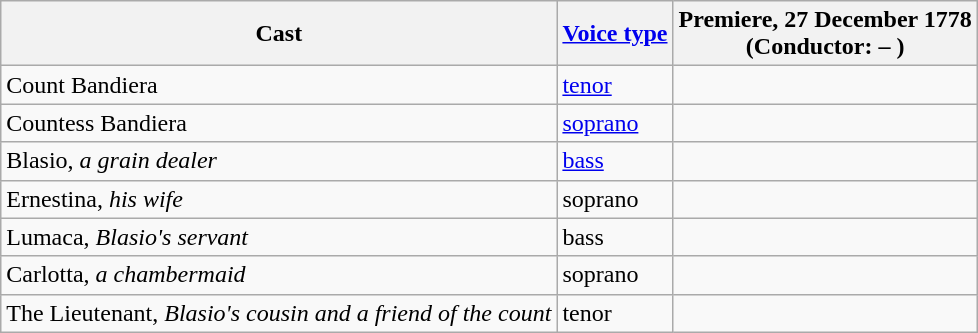<table class="wikitable">
<tr>
<th>Cast</th>
<th><a href='#'>Voice type</a></th>
<th>Premiere, 27 December 1778<br>(Conductor: – )</th>
</tr>
<tr>
<td>Count Bandiera</td>
<td><a href='#'>tenor</a></td>
<td></td>
</tr>
<tr>
<td>Countess Bandiera</td>
<td><a href='#'>soprano</a></td>
<td></td>
</tr>
<tr>
<td>Blasio, <em>a grain dealer</em></td>
<td><a href='#'>bass</a></td>
<td></td>
</tr>
<tr>
<td>Ernestina, <em>his wife</em></td>
<td>soprano</td>
<td></td>
</tr>
<tr>
<td>Lumaca, <em>Blasio's servant</em></td>
<td>bass</td>
<td></td>
</tr>
<tr>
<td>Carlotta, <em>a chambermaid</em></td>
<td>soprano</td>
<td></td>
</tr>
<tr>
<td>The Lieutenant, <em>Blasio's cousin and a friend of the count</em></td>
<td>tenor</td>
<td></td>
</tr>
</table>
